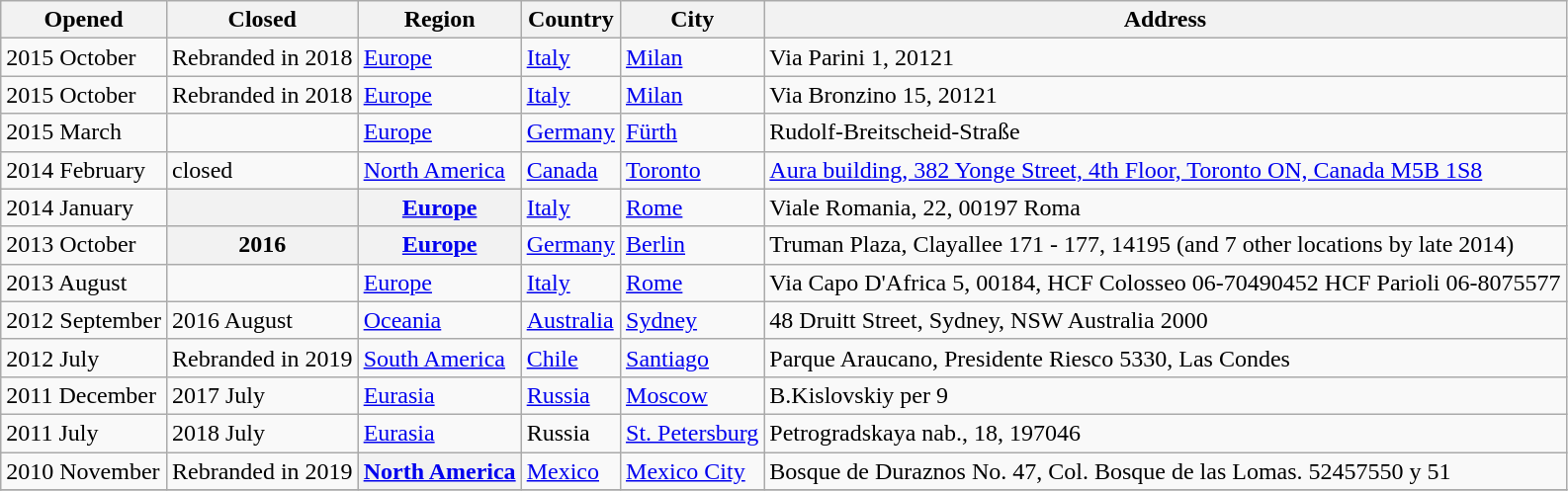<table class="wikitable plainrowheaders sortable">
<tr>
<th>Opened</th>
<th>Closed</th>
<th>Region</th>
<th>Country</th>
<th>City</th>
<th>Address</th>
</tr>
<tr>
<td>2015 October</td>
<td>Rebranded in 2018</td>
<td><a href='#'>Europe</a></td>
<td><a href='#'>Italy</a></td>
<td><a href='#'>Milan</a></td>
<td>Via Parini 1, 20121</td>
</tr>
<tr>
<td>2015 October</td>
<td>Rebranded in 2018</td>
<td><a href='#'>Europe</a></td>
<td><a href='#'>Italy</a></td>
<td><a href='#'>Milan</a></td>
<td>Via Bronzino 15, 20121</td>
</tr>
<tr>
<td>2015 March</td>
<td></td>
<td><a href='#'>Europe</a></td>
<td><a href='#'>Germany</a></td>
<td><a href='#'>Fürth</a></td>
<td>Rudolf-Breitscheid-Straße</td>
</tr>
<tr>
<td>2014 February</td>
<td>closed</td>
<td><a href='#'>North America</a></td>
<td><a href='#'>Canada</a></td>
<td><a href='#'>Toronto</a></td>
<td><a href='#'>Aura building, 382 Yonge Street, 4th Floor, Toronto ON, Canada M5B 1S8</a></td>
</tr>
<tr>
<td>2014 January</td>
<th></th>
<th scope="row"><a href='#'>Europe</a></th>
<td><a href='#'>Italy</a></td>
<td><a href='#'>Rome</a></td>
<td>Viale Romania, 22, 00197 Roma</td>
</tr>
<tr>
<td>2013 October</td>
<th>2016</th>
<th scope="row"><a href='#'>Europe</a></th>
<td><a href='#'>Germany</a></td>
<td><a href='#'>Berlin</a></td>
<td>Truman Plaza, Clayallee 171 - 177, 14195 (and 7 other locations by late 2014)</td>
</tr>
<tr>
<td>2013 August</td>
<td></td>
<td><a href='#'>Europe</a></td>
<td><a href='#'>Italy</a></td>
<td><a href='#'>Rome</a></td>
<td>Via Capo D'Africa 5, 00184, HCF Colosseo 06-70490452 HCF Parioli 06-8075577</td>
</tr>
<tr>
<td>2012 September</td>
<td>2016 August </td>
<td><a href='#'>Oceania</a></td>
<td><a href='#'>Australia</a></td>
<td><a href='#'>Sydney</a></td>
<td>48 Druitt Street, Sydney, NSW Australia 2000</td>
</tr>
<tr>
<td>2012 July</td>
<td>Rebranded in 2019</td>
<td><a href='#'>South America</a></td>
<td><a href='#'>Chile</a></td>
<td><a href='#'>Santiago</a></td>
<td>Parque Araucano, Presidente Riesco 5330, Las Condes</td>
</tr>
<tr>
<td>2011 December</td>
<td>2017 July</td>
<td><a href='#'>Eurasia</a></td>
<td><a href='#'>Russia</a></td>
<td><a href='#'>Moscow</a></td>
<td>B.Kislovskiy per 9</td>
</tr>
<tr>
<td>2011 July</td>
<td>2018 July</td>
<td><a href='#'>Eurasia</a></td>
<td>Russia</td>
<td><a href='#'>St. Petersburg</a></td>
<td>Petrogradskaya nab., 18, 197046</td>
</tr>
<tr>
<td>2010 November</td>
<td>Rebranded in 2019</td>
<th scope="row"><a href='#'>North America</a></th>
<td><a href='#'>Mexico</a></td>
<td><a href='#'>Mexico City</a></td>
<td>Bosque de Duraznos No. 47, Col. Bosque de las Lomas. 52457550 y 51</td>
</tr>
<tr>
</tr>
</table>
